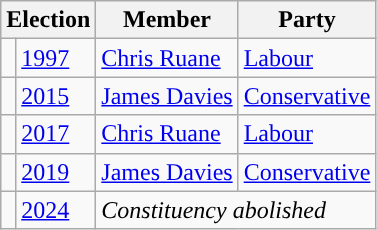<table class="wikitable">
<tr>
<th colspan="2">Election</th>
<th>Member</th>
<th>Party</th>
</tr>
<tr>
<td style="color:inherit;background-color: "></td>
<td><a href='#'>1997</a></td>
<td><a href='#'>Chris Ruane</a></td>
<td><a href='#'>Labour</a></td>
</tr>
<tr>
<td style="color:inherit;background-color: "></td>
<td><a href='#'>2015</a></td>
<td><a href='#'>James Davies</a></td>
<td><a href='#'>Conservative</a></td>
</tr>
<tr>
<td style="color:inherit;background-color: "></td>
<td><a href='#'>2017</a></td>
<td><a href='#'>Chris Ruane</a></td>
<td><a href='#'>Labour</a></td>
</tr>
<tr>
<td style="color:inherit;background-color: "></td>
<td><a href='#'>2019</a></td>
<td><a href='#'>James Davies</a></td>
<td><a href='#'>Conservative</a></td>
</tr>
<tr>
<td></td>
<td><a href='#'>2024</a></td>
<td colspan="2"><em>Constituency abolished</em></td>
</tr>
</table>
